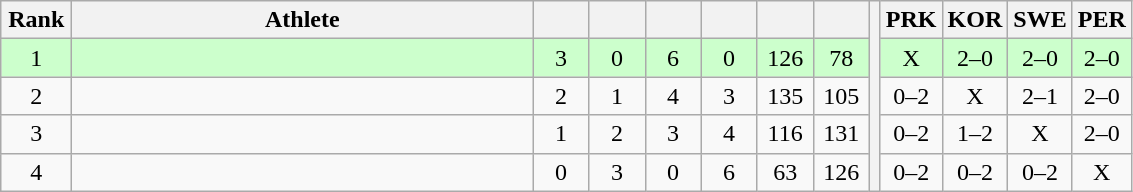<table class="wikitable" style="text-align:center">
<tr>
<th width=40>Rank</th>
<th width=300>Athlete</th>
<th width=30></th>
<th width=30></th>
<th width=30></th>
<th width=30></th>
<th width=30></th>
<th width=30></th>
<th rowspan=5></th>
<th width=30>PRK</th>
<th width=30>KOR</th>
<th width=30>SWE</th>
<th width=30>PER</th>
</tr>
<tr style="background-color:#ccffcc;">
<td>1</td>
<td align=left></td>
<td>3</td>
<td>0</td>
<td>6</td>
<td>0</td>
<td>126</td>
<td>78</td>
<td>X</td>
<td>2–0</td>
<td>2–0</td>
<td>2–0</td>
</tr>
<tr>
<td>2</td>
<td align=left></td>
<td>2</td>
<td>1</td>
<td>4</td>
<td>3</td>
<td>135</td>
<td>105</td>
<td>0–2</td>
<td>X</td>
<td>2–1</td>
<td>2–0</td>
</tr>
<tr>
<td>3</td>
<td align=left></td>
<td>1</td>
<td>2</td>
<td>3</td>
<td>4</td>
<td>116</td>
<td>131</td>
<td>0–2</td>
<td>1–2</td>
<td>X</td>
<td>2–0</td>
</tr>
<tr>
<td>4</td>
<td align=left></td>
<td>0</td>
<td>3</td>
<td>0</td>
<td>6</td>
<td>63</td>
<td>126</td>
<td>0–2</td>
<td>0–2</td>
<td>0–2</td>
<td>X</td>
</tr>
</table>
